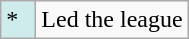<table class="wikitable">
<tr>
<td style="background:#CFECEC; width:1em">*</td>
<td>Led the league</td>
</tr>
</table>
